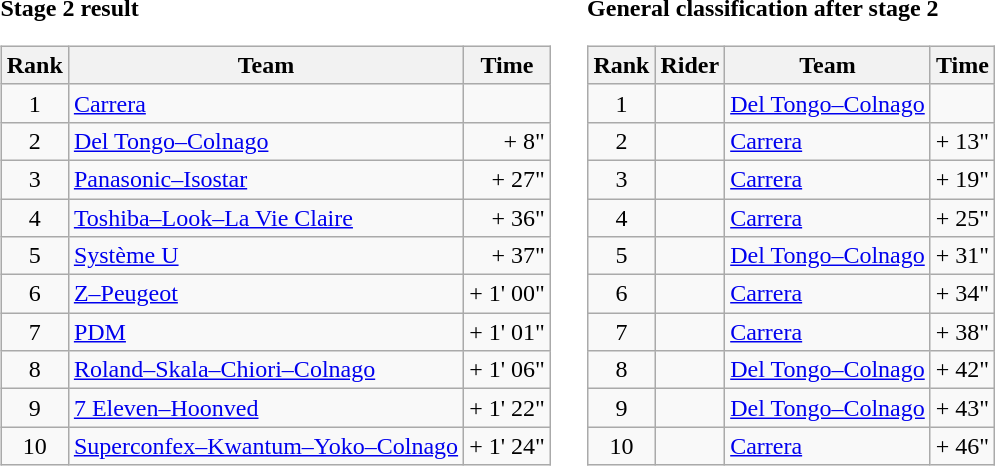<table>
<tr>
<td><strong>Stage 2 result</strong><br><table class="wikitable">
<tr>
<th scope="col">Rank</th>
<th scope="col">Team</th>
<th scope="col">Time</th>
</tr>
<tr>
<td style="text-align:center;">1</td>
<td><a href='#'>Carrera</a></td>
<td style="text-align:right;"></td>
</tr>
<tr>
<td style="text-align:center;">2</td>
<td><a href='#'>Del Tongo–Colnago</a></td>
<td style="text-align:right;">+ 8"</td>
</tr>
<tr>
<td style="text-align:center;">3</td>
<td><a href='#'>Panasonic–Isostar</a></td>
<td style="text-align:right;">+ 27"</td>
</tr>
<tr>
<td style="text-align:center;">4</td>
<td><a href='#'>Toshiba–Look–La Vie Claire</a></td>
<td style="text-align:right;">+ 36"</td>
</tr>
<tr>
<td style="text-align:center;">5</td>
<td><a href='#'>Système U</a></td>
<td style="text-align:right;">+ 37"</td>
</tr>
<tr>
<td style="text-align:center;">6</td>
<td><a href='#'>Z–Peugeot</a></td>
<td style="text-align:right;">+ 1' 00"</td>
</tr>
<tr>
<td style="text-align:center;">7</td>
<td><a href='#'>PDM</a></td>
<td style="text-align:right;">+ 1' 01"</td>
</tr>
<tr>
<td style="text-align:center;">8</td>
<td><a href='#'>Roland–Skala–Chiori–Colnago</a></td>
<td style="text-align:right;">+ 1' 06"</td>
</tr>
<tr>
<td style="text-align:center;">9</td>
<td><a href='#'>7 Eleven–Hoonved</a></td>
<td style="text-align:right;">+ 1' 22"</td>
</tr>
<tr>
<td style="text-align:center;">10</td>
<td><a href='#'>Superconfex–Kwantum–Yoko–Colnago</a></td>
<td style="text-align:right;">+ 1' 24"</td>
</tr>
</table>
</td>
<td></td>
<td><strong>General classification after stage 2</strong><br><table class="wikitable">
<tr>
<th scope="col">Rank</th>
<th scope="col">Rider</th>
<th scope="col">Team</th>
<th scope="col">Time</th>
</tr>
<tr>
<td style="text-align:center;">1</td>
<td> </td>
<td><a href='#'>Del Tongo–Colnago</a></td>
<td style="text-align:right;"></td>
</tr>
<tr>
<td style="text-align:center;">2</td>
<td></td>
<td><a href='#'>Carrera</a></td>
<td style="text-align:right;">+ 13"</td>
</tr>
<tr>
<td style="text-align:center;">3</td>
<td></td>
<td><a href='#'>Carrera</a></td>
<td style="text-align:right;">+ 19"</td>
</tr>
<tr>
<td style="text-align:center;">4</td>
<td></td>
<td><a href='#'>Carrera</a></td>
<td style="text-align:right;">+ 25"</td>
</tr>
<tr>
<td style="text-align:center;">5</td>
<td></td>
<td><a href='#'>Del Tongo–Colnago</a></td>
<td style="text-align:right;">+ 31"</td>
</tr>
<tr>
<td style="text-align:center;">6</td>
<td></td>
<td><a href='#'>Carrera</a></td>
<td style="text-align:right;">+ 34"</td>
</tr>
<tr>
<td style="text-align:center;">7</td>
<td></td>
<td><a href='#'>Carrera</a></td>
<td style="text-align:right;">+ 38"</td>
</tr>
<tr>
<td style="text-align:center;">8</td>
<td></td>
<td><a href='#'>Del Tongo–Colnago</a></td>
<td style="text-align:right;">+ 42"</td>
</tr>
<tr>
<td style="text-align:center;">9</td>
<td></td>
<td><a href='#'>Del Tongo–Colnago</a></td>
<td style="text-align:right;">+ 43"</td>
</tr>
<tr>
<td style="text-align:center;">10</td>
<td></td>
<td><a href='#'>Carrera</a></td>
<td style="text-align:right;">+ 46"</td>
</tr>
</table>
</td>
</tr>
</table>
